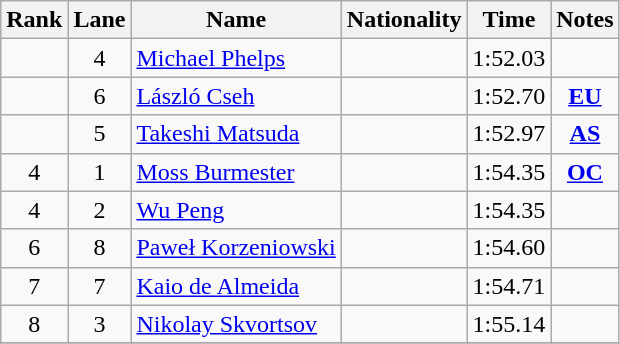<table class="wikitable sortable" style="text-align:center">
<tr>
<th>Rank</th>
<th>Lane</th>
<th>Name</th>
<th>Nationality</th>
<th>Time</th>
<th>Notes</th>
</tr>
<tr>
<td></td>
<td>4</td>
<td align=left><a href='#'>Michael Phelps</a></td>
<td align=left></td>
<td>1:52.03</td>
<td></td>
</tr>
<tr>
<td></td>
<td>6</td>
<td align=left><a href='#'>László Cseh</a></td>
<td align=left></td>
<td>1:52.70</td>
<td><strong><a href='#'>EU</a></strong></td>
</tr>
<tr>
<td></td>
<td>5</td>
<td align=left><a href='#'>Takeshi Matsuda</a></td>
<td align=left></td>
<td>1:52.97</td>
<td><strong><a href='#'>AS</a></strong></td>
</tr>
<tr>
<td>4</td>
<td>1</td>
<td align=left><a href='#'>Moss Burmester</a></td>
<td align=left></td>
<td>1:54.35</td>
<td><strong><a href='#'>OC</a></strong></td>
</tr>
<tr>
<td>4</td>
<td>2</td>
<td align=left><a href='#'>Wu Peng</a></td>
<td align=left></td>
<td>1:54.35</td>
<td></td>
</tr>
<tr>
<td>6</td>
<td>8</td>
<td align=left><a href='#'>Paweł Korzeniowski</a></td>
<td align=left></td>
<td>1:54.60</td>
<td></td>
</tr>
<tr>
<td>7</td>
<td>7</td>
<td align=left><a href='#'>Kaio de Almeida</a></td>
<td align=left></td>
<td>1:54.71</td>
<td></td>
</tr>
<tr>
<td>8</td>
<td>3</td>
<td align=left><a href='#'>Nikolay Skvortsov</a></td>
<td align=left></td>
<td>1:55.14</td>
<td></td>
</tr>
<tr>
</tr>
</table>
